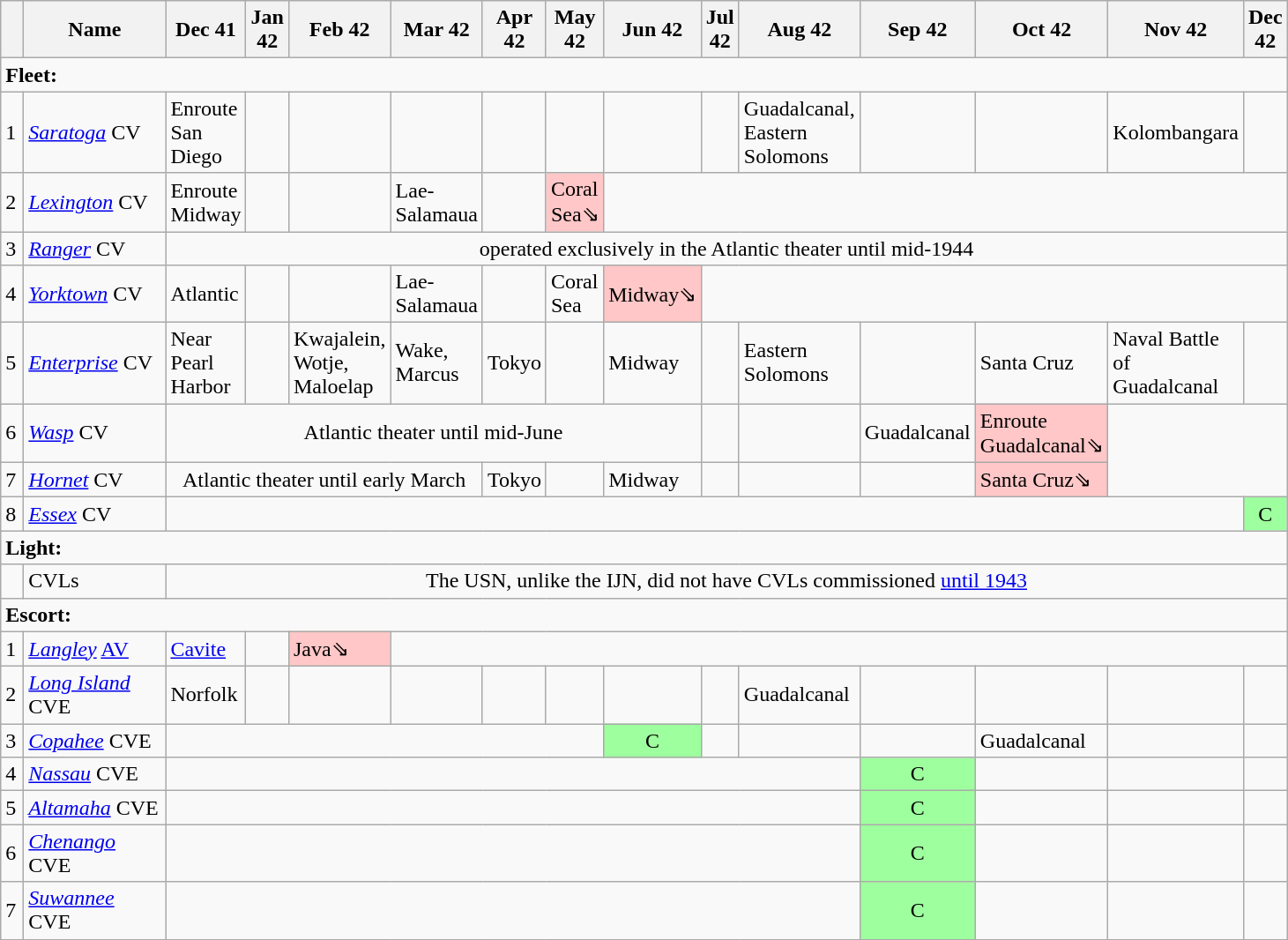<table class="wikitable">
<tr>
<th scope="col" style="width: 10px;"></th>
<th scope="col" style="width: 100px;">Name</th>
<th scope="col" width="5">Dec 41</th>
<th scope="col" width="5">Jan 42</th>
<th scope="col" width="5">Feb 42</th>
<th scope="col" width="5">Mar 42</th>
<th scope="col" width="5">Apr 42</th>
<th scope="col" width="5">May 42</th>
<th scope="col" width="5">Jun 42</th>
<th scope="col" width="5">Jul 42</th>
<th scope="col" width="5">Aug 42</th>
<th scope="col" width="5">Sep 42</th>
<th scope="col" width="5">Oct 42</th>
<th scope="col" width="5">Nov 42</th>
<th scope="col" width="5">Dec 42</th>
</tr>
<tr>
<td colspan=15><strong>Fleet:</strong></td>
</tr>
<tr>
<td>1</td>
<td><em><a href='#'>Saratoga</a></em> CV</td>
<td>Enroute San Diego</td>
<td></td>
<td></td>
<td></td>
<td></td>
<td></td>
<td></td>
<td></td>
<td>Guadalcanal, Eastern Solomons</td>
<td></td>
<td></td>
<td>Kolombangara</td>
<td></td>
</tr>
<tr>
<td>2</td>
<td><em><a href='#'>Lexington</a></em> CV</td>
<td>Enroute Midway</td>
<td></td>
<td></td>
<td>Lae-Salamaua</td>
<td></td>
<td style="background:#FFC7C7">Coral Sea⇘</td>
</tr>
<tr>
<td>3</td>
<td><em><a href='#'>Ranger</a></em> CV</td>
<td colspan=13; style="text-align:center">operated exclusively in the Atlantic theater until mid-1944</td>
</tr>
<tr>
<td>4</td>
<td><em><a href='#'>Yorktown</a></em> CV</td>
<td>Atlantic</td>
<td></td>
<td></td>
<td>Lae-Salamaua</td>
<td></td>
<td>Coral Sea</td>
<td style="background:#FFC7C7">Midway⇘</td>
</tr>
<tr>
<td>5</td>
<td><em><a href='#'>Enterprise</a></em> CV</td>
<td>Near Pearl Harbor</td>
<td></td>
<td>Kwajalein, Wotje, Maloelap</td>
<td>Wake, Marcus</td>
<td>Tokyo</td>
<td></td>
<td>Midway</td>
<td></td>
<td>Eastern Solomons</td>
<td></td>
<td>Santa Cruz</td>
<td>Naval Battle of Guadalcanal</td>
<td></td>
</tr>
<tr>
<td>6</td>
<td><em><a href='#'>Wasp</a></em> CV</td>
<td colspan=7; style="text-align:center">Atlantic theater until mid-June</td>
<td></td>
<td></td>
<td>Guadalcanal</td>
<td style="background:#FFC7C7">Enroute Guadalcanal⇘</td>
</tr>
<tr>
<td>7</td>
<td><em><a href='#'>Hornet</a></em> CV</td>
<td colspan=4; style="text-align:center">Atlantic theater until early March</td>
<td>Tokyo</td>
<td></td>
<td>Midway</td>
<td></td>
<td></td>
<td></td>
<td style="background:#FFC7C7">Santa Cruz⇘</td>
</tr>
<tr>
<td>8</td>
<td><em><a href='#'>Essex</a></em> CV</td>
<td colspan=12></td>
<td style="background:#9EFF9E;text-align:center">C</td>
</tr>
<tr>
<td colspan=15><strong>Light:</strong></td>
</tr>
<tr>
<td></td>
<td>CVLs</td>
<td colspan=13; style="text-align:center">The USN, unlike the IJN, did not have CVLs commissioned <a href='#'>until 1943</a></td>
</tr>
<tr>
<td colspan=15><strong>Escort:</strong></td>
</tr>
<tr>
<td>1</td>
<td><em><a href='#'>Langley</a></em> <a href='#'>AV</a></td>
<td><a href='#'>Cavite</a></td>
<td></td>
<td style="background:#FFC7C7">Java⇘</td>
</tr>
<tr>
<td>2</td>
<td><em><a href='#'>Long Island</a></em> CVE</td>
<td>Norfolk</td>
<td></td>
<td></td>
<td></td>
<td></td>
<td></td>
<td></td>
<td></td>
<td>Guadalcanal</td>
<td></td>
<td></td>
<td></td>
<td></td>
</tr>
<tr>
<td>3</td>
<td><em><a href='#'>Copahee</a></em> CVE</td>
<td colspan=6></td>
<td style="background:#9EFF9E;text-align:center">C</td>
<td></td>
<td></td>
<td></td>
<td>Guadalcanal</td>
<td></td>
<td></td>
</tr>
<tr>
<td>4</td>
<td><em><a href='#'>Nassau</a></em> CVE</td>
<td colspan=9></td>
<td style="background:#9EFF9E;text-align:center">C</td>
<td></td>
<td></td>
<td></td>
</tr>
<tr>
<td>5</td>
<td><em><a href='#'>Altamaha</a></em> CVE</td>
<td colspan=9></td>
<td style="background:#9EFF9E;text-align:center">C</td>
<td></td>
<td></td>
<td></td>
</tr>
<tr>
<td>6</td>
<td><em><a href='#'>Chenango</a></em> CVE</td>
<td colspan=9></td>
<td style="background:#9EFF9E;text-align:center">C</td>
<td></td>
<td></td>
<td></td>
</tr>
<tr>
<td>7</td>
<td><em><a href='#'>Suwannee</a></em> CVE</td>
<td colspan=9></td>
<td style="background:#9EFF9E;text-align:center">C</td>
<td></td>
<td></td>
<td></td>
</tr>
</table>
